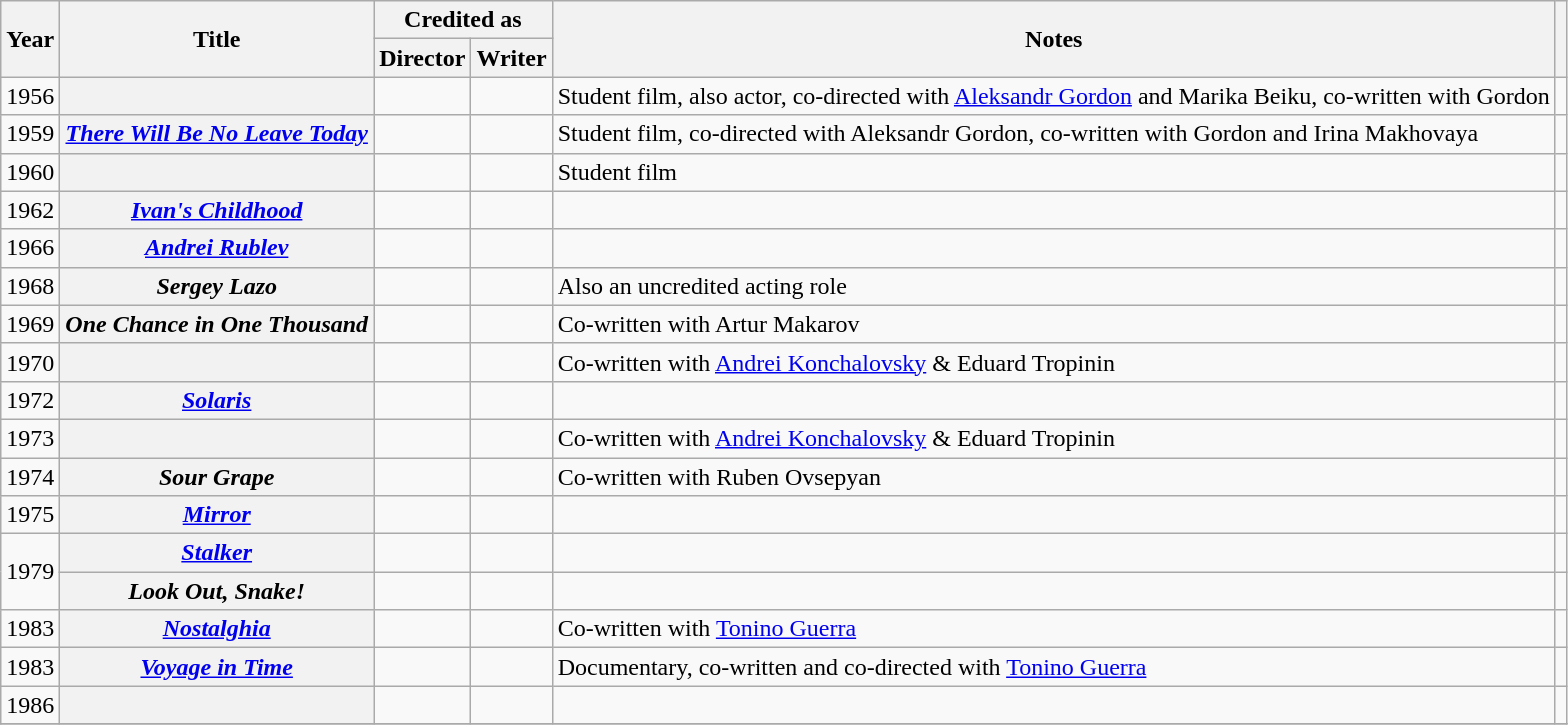<table class="wikitable sortable plainrowheaders">
<tr>
<th rowspan="2" scope="col">Year</th>
<th rowspan="2" scope="col">Title</th>
<th colspan="2" scope="col">Credited as</th>
<th rowspan="2" scope="col" class="unsortable">Notes</th>
<th rowspan="2" scope="col" class="unsortable" rowspan="2"></th>
</tr>
<tr>
<th>Director</th>
<th>Writer</th>
</tr>
<tr>
<td>1956</td>
<th scope=row></th>
<td></td>
<td></td>
<td>Student film, also actor, co-directed with <a href='#'>Aleksandr Gordon</a> and Marika Beiku, co-written with Gordon</td>
<td style="text-align:center;"></td>
</tr>
<tr>
<td>1959</td>
<th scope=row><em><a href='#'>There Will Be No Leave Today</a></em></th>
<td></td>
<td></td>
<td>Student film, co-directed with Aleksandr Gordon, co-written with Gordon and Irina Makhovaya</td>
<td style="text-align:center;"></td>
</tr>
<tr>
<td>1960</td>
<th scope=row></th>
<td></td>
<td></td>
<td>Student film</td>
<td style="text-align:center;"></td>
</tr>
<tr>
<td>1962</td>
<th scope=row><em><a href='#'>Ivan's Childhood</a></em></th>
<td></td>
<td></td>
<td></td>
<td style="text-align:center;"></td>
</tr>
<tr>
<td>1966</td>
<th scope=row><em><a href='#'>Andrei Rublev</a></em></th>
<td></td>
<td></td>
<td></td>
<td style="text-align:center;"></td>
</tr>
<tr>
<td>1968</td>
<th scope=row><em>Sergey Lazo</em></th>
<td></td>
<td></td>
<td>Also an uncredited acting role</td>
<td style="text-align:center;"></td>
</tr>
<tr>
<td>1969</td>
<th scope=row><em>One Chance in One Thousand</em></th>
<td></td>
<td></td>
<td>Co-written with Artur Makarov</td>
<td style="text-align:center;"></td>
</tr>
<tr>
<td>1970</td>
<th scope=row></th>
<td></td>
<td></td>
<td>Co-written with <a href='#'>Andrei Konchalovsky</a> & Eduard Tropinin</td>
<td style="text-align:center;"></td>
</tr>
<tr>
<td>1972</td>
<th scope=row><em><a href='#'>Solaris</a></em></th>
<td></td>
<td></td>
<td></td>
<td style="text-align:center;"></td>
</tr>
<tr>
<td>1973</td>
<th scope=row></th>
<td></td>
<td></td>
<td>Co-written with <a href='#'>Andrei Konchalovsky</a> & Eduard Tropinin</td>
<td style="text-align:center;"></td>
</tr>
<tr>
<td>1974</td>
<th scope=row><em>Sour Grape</em></th>
<td></td>
<td></td>
<td>Co-written with Ruben Ovsepyan</td>
<td style="text-align:center;"></td>
</tr>
<tr>
<td>1975</td>
<th scope=row><em><a href='#'>Mirror</a></em></th>
<td></td>
<td></td>
<td></td>
<td style="text-align:center;"></td>
</tr>
<tr>
<td rowspan="2">1979</td>
<th scope=row><em><a href='#'>Stalker</a></em></th>
<td></td>
<td></td>
<td></td>
<td style="text-align:center;"></td>
</tr>
<tr>
<th scope=row><em>Look Out, Snake!</em></th>
<td></td>
<td></td>
<td></td>
<td style="text-align:center;"></td>
</tr>
<tr>
<td>1983</td>
<th scope=row><em><a href='#'>Nostalghia</a></em></th>
<td></td>
<td></td>
<td>Co-written with <a href='#'>Tonino Guerra</a></td>
<td style="text-align:center;"></td>
</tr>
<tr>
<td>1983</td>
<th scope=row><em><a href='#'>Voyage in Time</a></em></th>
<td></td>
<td></td>
<td>Documentary, co-written and co-directed with <a href='#'>Tonino Guerra</a></td>
<td style="text-align:center;"></td>
</tr>
<tr>
<td>1986</td>
<th scope=row></th>
<td></td>
<td></td>
<td></td>
<td style="text-align:center;"></td>
</tr>
<tr>
</tr>
</table>
